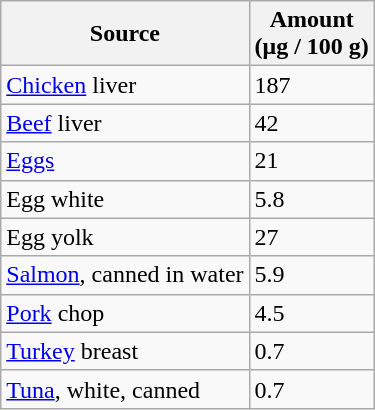<table class="wikitable">
<tr>
<th>Source</th>
<th>Amount<br> (μg / 100 g)</th>
</tr>
<tr>
<td><a href='#'>Chicken</a> liver</td>
<td>187</td>
</tr>
<tr>
<td><a href='#'>Beef</a> liver</td>
<td>42</td>
</tr>
<tr>
<td><a href='#'>Eggs</a></td>
<td>21</td>
</tr>
<tr>
<td>Egg white</td>
<td>5.8</td>
</tr>
<tr>
<td>Egg yolk</td>
<td>27</td>
</tr>
<tr>
<td><a href='#'>Salmon</a>, canned in water</td>
<td>5.9</td>
</tr>
<tr>
<td><a href='#'>Pork</a> chop</td>
<td>4.5</td>
</tr>
<tr>
<td><a href='#'>Turkey</a> breast</td>
<td>0.7</td>
</tr>
<tr>
<td><a href='#'>Tuna</a>, white, canned</td>
<td>0.7</td>
</tr>
</table>
